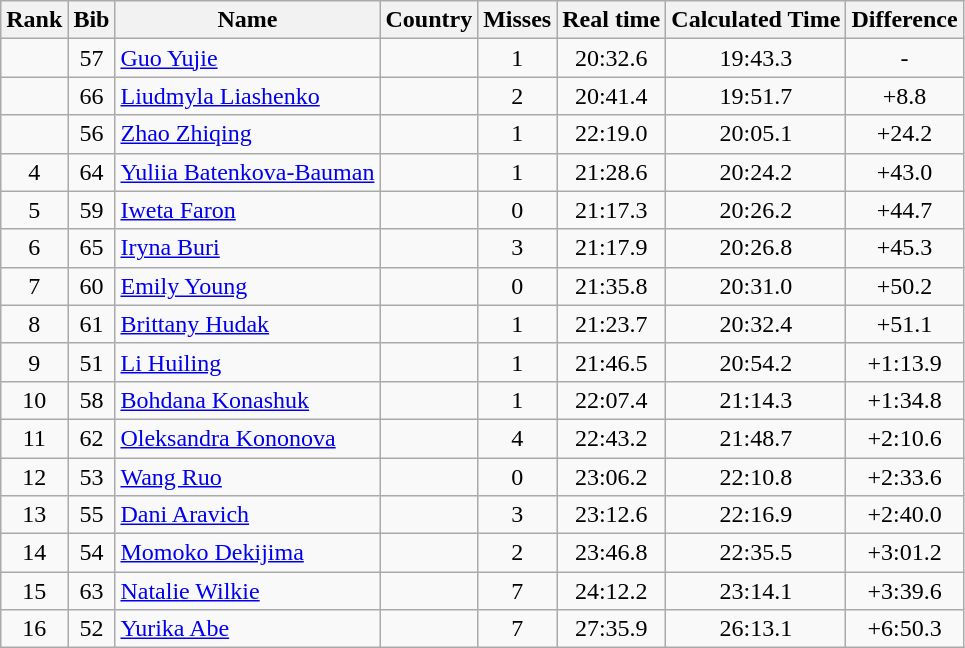<table class="wikitable sortable" style="text-align:center">
<tr>
<th>Rank</th>
<th>Bib</th>
<th>Name</th>
<th>Country</th>
<th>Misses</th>
<th>Real time</th>
<th>Calculated Time</th>
<th>Difference</th>
</tr>
<tr>
<td></td>
<td>57</td>
<td align="left"><a href='#'>Guo Yujie</a></td>
<td align="left"></td>
<td>1</td>
<td>20:32.6</td>
<td>19:43.3</td>
<td>-</td>
</tr>
<tr>
<td></td>
<td>66</td>
<td align="left"><a href='#'>Liudmyla Liashenko</a></td>
<td align="left"></td>
<td>2</td>
<td>20:41.4</td>
<td>19:51.7</td>
<td>+8.8</td>
</tr>
<tr>
<td></td>
<td>56</td>
<td align="left"><a href='#'>Zhao Zhiqing</a></td>
<td align="left"></td>
<td>1</td>
<td>22:19.0</td>
<td>20:05.1</td>
<td>+24.2</td>
</tr>
<tr>
<td>4</td>
<td>64</td>
<td align="left"><a href='#'>Yuliia Batenkova-Bauman</a></td>
<td align="left"></td>
<td>1</td>
<td>21:28.6</td>
<td>20:24.2</td>
<td>+43.0</td>
</tr>
<tr>
<td>5</td>
<td>59</td>
<td align="left"><a href='#'>Iweta Faron</a></td>
<td align="left"></td>
<td>0</td>
<td>21:17.3</td>
<td>20:26.2</td>
<td>+44.7</td>
</tr>
<tr>
<td>6</td>
<td>65</td>
<td align="left"><a href='#'>Iryna Buri</a></td>
<td align="left"></td>
<td>3</td>
<td>21:17.9</td>
<td>20:26.8</td>
<td>+45.3</td>
</tr>
<tr>
<td>7</td>
<td>60</td>
<td align="left"><a href='#'>Emily Young</a></td>
<td align="left"></td>
<td>0</td>
<td>21:35.8</td>
<td>20:31.0</td>
<td>+50.2</td>
</tr>
<tr>
<td>8</td>
<td>61</td>
<td align="left"><a href='#'>Brittany Hudak</a></td>
<td align="left"></td>
<td>1</td>
<td>21:23.7</td>
<td>20:32.4</td>
<td>+51.1</td>
</tr>
<tr>
<td>9</td>
<td>51</td>
<td align="left"><a href='#'>Li Huiling</a></td>
<td align="left"></td>
<td>1</td>
<td>21:46.5</td>
<td>20:54.2</td>
<td>+1:13.9</td>
</tr>
<tr>
<td>10</td>
<td>58</td>
<td align="left"><a href='#'>Bohdana Konashuk</a></td>
<td align="left"></td>
<td>1</td>
<td>22:07.4</td>
<td>21:14.3</td>
<td>+1:34.8</td>
</tr>
<tr>
<td>11</td>
<td>62</td>
<td align="left"><a href='#'>Oleksandra Kononova</a></td>
<td align="left"></td>
<td>4</td>
<td>22:43.2</td>
<td>21:48.7</td>
<td>+2:10.6</td>
</tr>
<tr>
<td>12</td>
<td>53</td>
<td align="left"><a href='#'>Wang Ruo</a></td>
<td align="left"></td>
<td>0</td>
<td>23:06.2</td>
<td>22:10.8</td>
<td>+2:33.6</td>
</tr>
<tr>
<td>13</td>
<td>55</td>
<td align="left"><a href='#'>Dani Aravich</a></td>
<td align="left"></td>
<td>3</td>
<td>23:12.6</td>
<td>22:16.9</td>
<td>+2:40.0</td>
</tr>
<tr>
<td>14</td>
<td>54</td>
<td align="left"><a href='#'>Momoko Dekijima</a></td>
<td align="left"></td>
<td>2</td>
<td>23:46.8</td>
<td>22:35.5</td>
<td>+3:01.2</td>
</tr>
<tr>
<td>15</td>
<td>63</td>
<td align="left"><a href='#'>Natalie Wilkie</a></td>
<td align="left"></td>
<td>7</td>
<td>24:12.2</td>
<td>23:14.1</td>
<td>+3:39.6</td>
</tr>
<tr>
<td>16</td>
<td>52</td>
<td align="left"><a href='#'>Yurika Abe</a></td>
<td align="left"></td>
<td>7</td>
<td>27:35.9</td>
<td>26:13.1</td>
<td>+6:50.3</td>
</tr>
</table>
